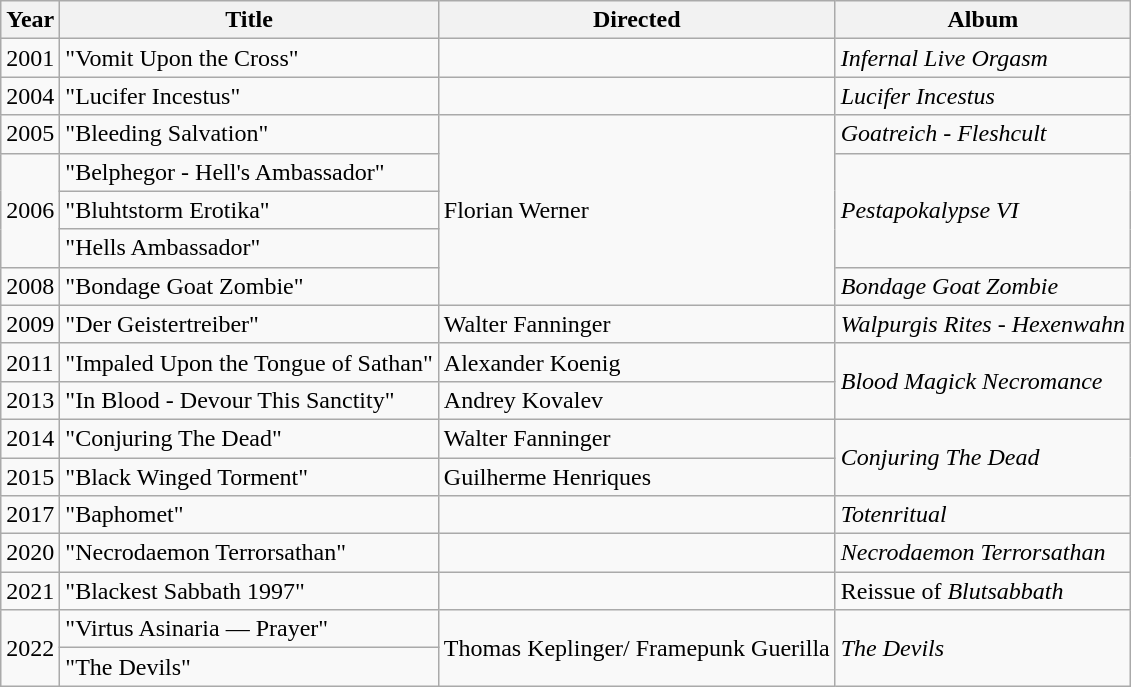<table class="wikitable" border="1">
<tr>
<th>Year</th>
<th>Title</th>
<th>Directed</th>
<th>Album</th>
</tr>
<tr>
<td>2001</td>
<td>"Vomit Upon the Cross"</td>
<td></td>
<td><em>Infernal Live Orgasm</em></td>
</tr>
<tr>
<td>2004</td>
<td>"Lucifer Incestus"</td>
<td></td>
<td><em>Lucifer Incestus</em></td>
</tr>
<tr>
<td>2005</td>
<td>"Bleeding Salvation"</td>
<td rowspan="5">Florian Werner</td>
<td><em>Goatreich - Fleshcult</em></td>
</tr>
<tr>
<td rowspan="3">2006</td>
<td>"Belphegor - Hell's Ambassador"</td>
<td rowspan="3"><em>Pestapokalypse VI</em></td>
</tr>
<tr>
<td>"Bluhtstorm Erotika"</td>
</tr>
<tr>
<td>"Hells Ambassador"</td>
</tr>
<tr>
<td>2008</td>
<td>"Bondage Goat Zombie"</td>
<td><em>Bondage Goat Zombie</em></td>
</tr>
<tr>
<td>2009</td>
<td>"Der Geistertreiber"</td>
<td>Walter Fanninger</td>
<td><em>Walpurgis Rites - Hexenwahn</em></td>
</tr>
<tr>
<td>2011</td>
<td>"Impaled Upon the Tongue of Sathan"</td>
<td>Alexander Koenig</td>
<td rowspan="2"><em>Blood Magick Necromance</em></td>
</tr>
<tr>
<td>2013</td>
<td>"In Blood - Devour This Sanctity"</td>
<td>Andrey Kovalev</td>
</tr>
<tr>
<td>2014</td>
<td>"Conjuring The Dead"</td>
<td>Walter Fanninger</td>
<td rowspan="2"><em>Conjuring The Dead</em></td>
</tr>
<tr>
<td>2015</td>
<td>"Black Winged Torment"</td>
<td>Guilherme Henriques</td>
</tr>
<tr>
<td>2017</td>
<td>"Baphomet"</td>
<td></td>
<td><em>Totenritual</em></td>
</tr>
<tr>
<td>2020</td>
<td>"Necrodaemon Terrorsathan"</td>
<td></td>
<td><em>Necrodaemon Terrorsathan</em></td>
</tr>
<tr>
<td>2021</td>
<td>"Blackest Sabbath 1997"</td>
<td></td>
<td>Reissue of <em>Blutsabbath</em></td>
</tr>
<tr>
<td rowspan="2">2022</td>
<td>"Virtus Asinaria — Prayer"</td>
<td rowspan="2">Thomas Keplinger/ Framepunk Guerilla</td>
<td rowspan="2"><em>The Devils</em></td>
</tr>
<tr>
<td>"The Devils"</td>
</tr>
</table>
